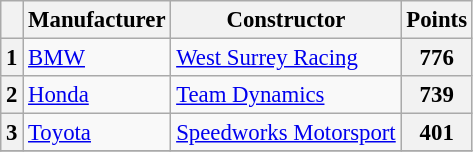<table class="wikitable" style="font-size:95%">
<tr>
<th></th>
<th>Manufacturer</th>
<th>Constructor</th>
<th>Points</th>
</tr>
<tr>
<th align="center">1</th>
<td><a href='#'>BMW</a></td>
<td><a href='#'>West Surrey Racing</a></td>
<th align="left">776</th>
</tr>
<tr>
<th align="center">2</th>
<td><a href='#'>Honda</a></td>
<td><a href='#'>Team Dynamics</a></td>
<th align="left">739</th>
</tr>
<tr>
<th align="center">3</th>
<td><a href='#'>Toyota</a></td>
<td nowrap><a href='#'>Speedworks Motorsport</a></td>
<th align="left">401</th>
</tr>
<tr>
</tr>
</table>
